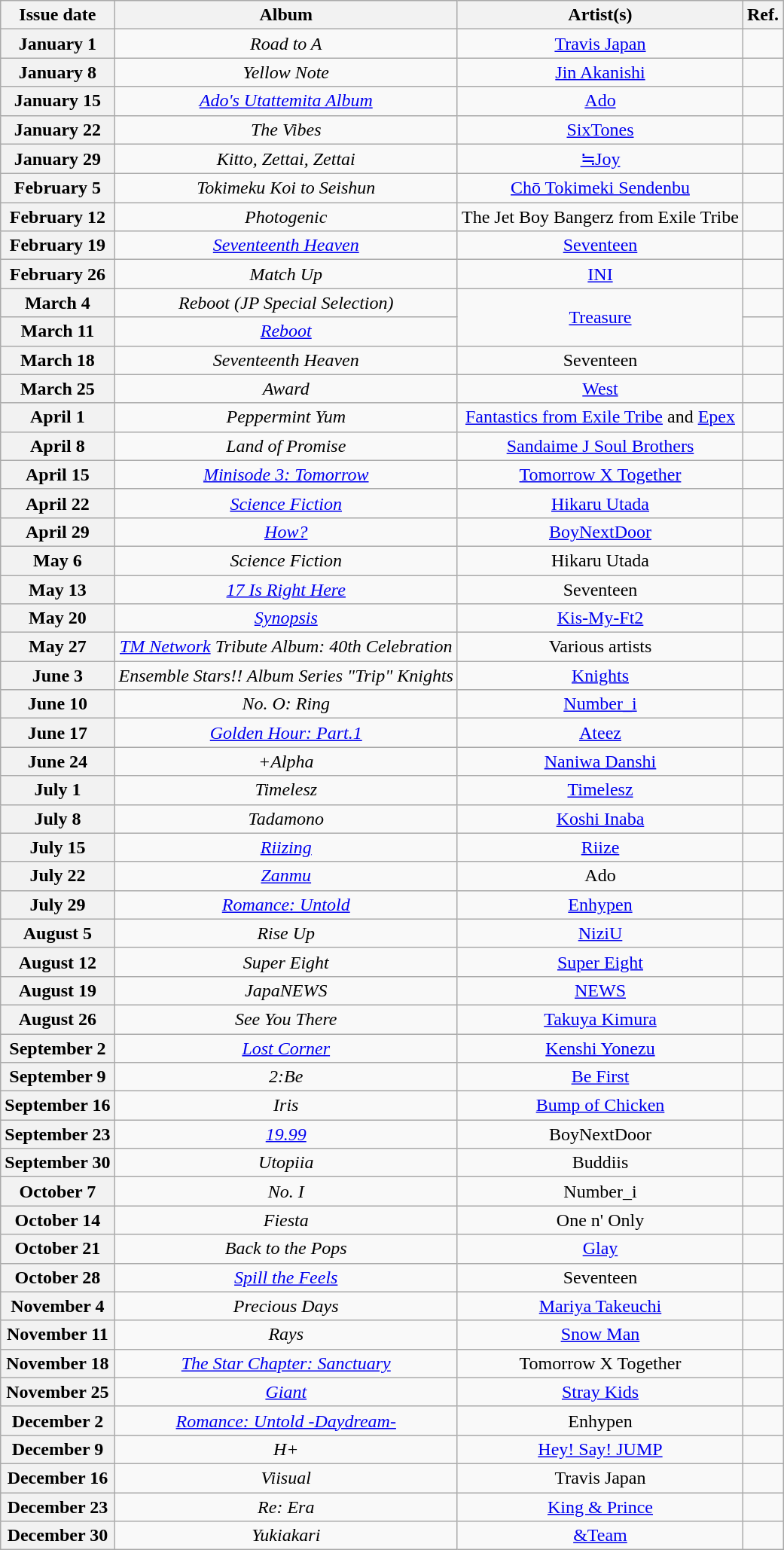<table class="wikitable plainrowheaders" style="text-align:center">
<tr>
<th scope="col">Issue date</th>
<th scope="col">Album</th>
<th scope="col">Artist(s)</th>
<th scope="col">Ref.</th>
</tr>
<tr>
<th scope="row">January 1</th>
<td><em>Road to A</em></td>
<td><a href='#'>Travis Japan</a></td>
<td></td>
</tr>
<tr>
<th scope="row">January 8</th>
<td><em>Yellow Note</em></td>
<td><a href='#'>Jin Akanishi</a></td>
<td></td>
</tr>
<tr>
<th scope="row">January 15</th>
<td><em><a href='#'>Ado's Utattemita Album</a></em></td>
<td><a href='#'>Ado</a></td>
<td></td>
</tr>
<tr>
<th scope="row">January 22</th>
<td><em>The Vibes</em></td>
<td><a href='#'>SixTones</a></td>
<td></td>
</tr>
<tr>
<th scope="row">January 29</th>
<td><em>Kitto, Zettai, Zettai</em></td>
<td><a href='#'>≒Joy</a></td>
<td></td>
</tr>
<tr>
<th scope="row">February 5</th>
<td><em>Tokimeku Koi to Seishun</em></td>
<td><a href='#'>Chō Tokimeki Sendenbu</a></td>
<td></td>
</tr>
<tr>
<th scope="row">February 12</th>
<td><em>Photogenic</em></td>
<td>The Jet Boy Bangerz from Exile Tribe</td>
<td></td>
</tr>
<tr>
<th scope="row">February 19</th>
<td><em><a href='#'>Seventeenth Heaven</a></em></td>
<td><a href='#'>Seventeen</a></td>
<td></td>
</tr>
<tr>
<th scope="row">February 26</th>
<td><em>Match Up</em></td>
<td><a href='#'>INI</a></td>
<td></td>
</tr>
<tr>
<th scope="row">March 4</th>
<td><em>Reboot (JP Special Selection)</em></td>
<td rowspan="2"><a href='#'>Treasure</a></td>
<td></td>
</tr>
<tr>
<th scope="row">March 11</th>
<td><em><a href='#'>Reboot</a></em></td>
<td></td>
</tr>
<tr>
<th scope="row">March 18</th>
<td><em>Seventeenth Heaven</em></td>
<td>Seventeen</td>
<td></td>
</tr>
<tr>
<th scope="row">March 25</th>
<td><em>Award</em></td>
<td><a href='#'>West</a></td>
<td></td>
</tr>
<tr>
<th scope="row">April 1</th>
<td><em>Peppermint Yum</em></td>
<td><a href='#'>Fantastics from Exile Tribe</a> and <a href='#'>Epex</a></td>
<td></td>
</tr>
<tr>
<th scope="row">April 8</th>
<td><em>Land of Promise</em></td>
<td><a href='#'>Sandaime J Soul Brothers</a></td>
<td></td>
</tr>
<tr>
<th scope="row">April 15</th>
<td><em><a href='#'>Minisode 3: Tomorrow</a></em></td>
<td><a href='#'>Tomorrow X Together</a></td>
<td></td>
</tr>
<tr>
<th scope="row">April 22</th>
<td><em><a href='#'>Science Fiction</a></em></td>
<td><a href='#'>Hikaru Utada</a></td>
<td></td>
</tr>
<tr>
<th scope="row">April 29</th>
<td><em><a href='#'>How?</a></em></td>
<td><a href='#'>BoyNextDoor</a></td>
<td></td>
</tr>
<tr>
<th scope="row">May 6</th>
<td><em>Science Fiction</em></td>
<td>Hikaru Utada</td>
<td></td>
</tr>
<tr>
<th scope="row">May 13</th>
<td><em><a href='#'>17 Is Right Here</a></em></td>
<td>Seventeen</td>
<td></td>
</tr>
<tr>
<th scope="row">May 20</th>
<td><em><a href='#'>Synopsis</a></em></td>
<td><a href='#'>Kis-My-Ft2</a></td>
<td></td>
</tr>
<tr>
<th scope="row">May 27</th>
<td><em><a href='#'>TM Network</a> Tribute Album: 40th Celebration</em></td>
<td>Various artists</td>
<td></td>
</tr>
<tr>
<th scope="row">June 3</th>
<td><em>Ensemble Stars!! Album Series "Trip" Knights</em></td>
<td><a href='#'>Knights</a></td>
<td></td>
</tr>
<tr>
<th scope="row">June 10</th>
<td><em>No. O: Ring</em></td>
<td><a href='#'>Number_i</a></td>
<td></td>
</tr>
<tr>
<th scope="row">June 17</th>
<td><em><a href='#'>Golden Hour: Part.1</a></em></td>
<td><a href='#'>Ateez</a></td>
<td></td>
</tr>
<tr>
<th scope="row">June 24</th>
<td><em>+Alpha</em></td>
<td><a href='#'>Naniwa Danshi</a></td>
<td></td>
</tr>
<tr>
<th scope="row">July 1</th>
<td><em>Timelesz</em></td>
<td><a href='#'>Timelesz</a></td>
<td></td>
</tr>
<tr>
<th scope="row">July 8</th>
<td><em>Tadamono</em></td>
<td><a href='#'>Koshi Inaba</a></td>
<td></td>
</tr>
<tr>
<th scope="row">July 15</th>
<td><em><a href='#'>Riizing</a></em></td>
<td><a href='#'>Riize</a></td>
<td></td>
</tr>
<tr>
<th scope="row">July 22</th>
<td><em><a href='#'>Zanmu</a></em></td>
<td>Ado</td>
<td></td>
</tr>
<tr>
<th scope="row">July 29</th>
<td><em><a href='#'>Romance: Untold</a></em></td>
<td><a href='#'>Enhypen</a></td>
<td></td>
</tr>
<tr>
<th scope="row">August 5</th>
<td><em>Rise Up</em></td>
<td><a href='#'>NiziU</a></td>
<td></td>
</tr>
<tr>
<th scope="row">August 12</th>
<td><em>Super Eight</em></td>
<td><a href='#'>Super Eight</a></td>
<td></td>
</tr>
<tr>
<th scope="row">August 19</th>
<td><em>JapaNEWS</em></td>
<td><a href='#'>NEWS</a></td>
<td></td>
</tr>
<tr>
<th scope="row">August 26</th>
<td><em>See You There</em></td>
<td><a href='#'>Takuya Kimura</a></td>
<td></td>
</tr>
<tr>
<th scope="row">September 2</th>
<td><em><a href='#'>Lost Corner</a></em></td>
<td><a href='#'>Kenshi Yonezu</a></td>
<td></td>
</tr>
<tr>
<th scope="row">September 9</th>
<td><em>2:Be</em></td>
<td><a href='#'>Be First</a></td>
<td></td>
</tr>
<tr>
<th scope="row">September 16</th>
<td><em>Iris</em></td>
<td><a href='#'>Bump of Chicken</a></td>
<td></td>
</tr>
<tr>
<th scope="row">September 23</th>
<td><em><a href='#'>19.99</a></em></td>
<td>BoyNextDoor</td>
<td></td>
</tr>
<tr>
<th scope="row">September 30</th>
<td><em>Utopiia</em></td>
<td>Buddiis</td>
<td></td>
</tr>
<tr>
<th scope="row">October 7</th>
<td><em>No. I</em></td>
<td>Number_i</td>
<td></td>
</tr>
<tr>
<th scope="row">October 14</th>
<td><em>Fiesta</em></td>
<td>One n' Only</td>
<td></td>
</tr>
<tr>
<th scope="row">October 21</th>
<td><em>Back to the Pops</em></td>
<td><a href='#'>Glay</a></td>
<td></td>
</tr>
<tr>
<th scope="row">October 28</th>
<td><em><a href='#'>Spill the Feels</a></em></td>
<td>Seventeen</td>
<td></td>
</tr>
<tr>
<th scope="row">November 4</th>
<td><em>Precious Days</em></td>
<td><a href='#'>Mariya Takeuchi</a></td>
<td></td>
</tr>
<tr>
<th scope="row">November 11</th>
<td><em>Rays</em></td>
<td><a href='#'>Snow Man</a></td>
<td></td>
</tr>
<tr>
<th scope="row">November 18</th>
<td><em><a href='#'>The Star Chapter: Sanctuary</a></em></td>
<td>Tomorrow X Together</td>
<td></td>
</tr>
<tr>
<th scope="row">November 25</th>
<td><em><a href='#'>Giant</a></em></td>
<td><a href='#'>Stray Kids</a></td>
<td></td>
</tr>
<tr>
<th scope="row">December 2</th>
<td><em><a href='#'>Romance: Untold -Daydream-</a></em></td>
<td>Enhypen</td>
<td></td>
</tr>
<tr>
<th scope="row">December 9</th>
<td><em>H+</em></td>
<td><a href='#'>Hey! Say! JUMP</a></td>
<td></td>
</tr>
<tr>
<th scope="row">December 16</th>
<td><em>Viisual</em></td>
<td>Travis Japan</td>
<td></td>
</tr>
<tr>
<th scope="row">December 23</th>
<td><em>Re: Era</em></td>
<td><a href='#'>King & Prince</a></td>
<td></td>
</tr>
<tr>
<th scope="row">December 30</th>
<td><em>Yukiakari</em></td>
<td><a href='#'>&Team</a></td>
<td></td>
</tr>
</table>
